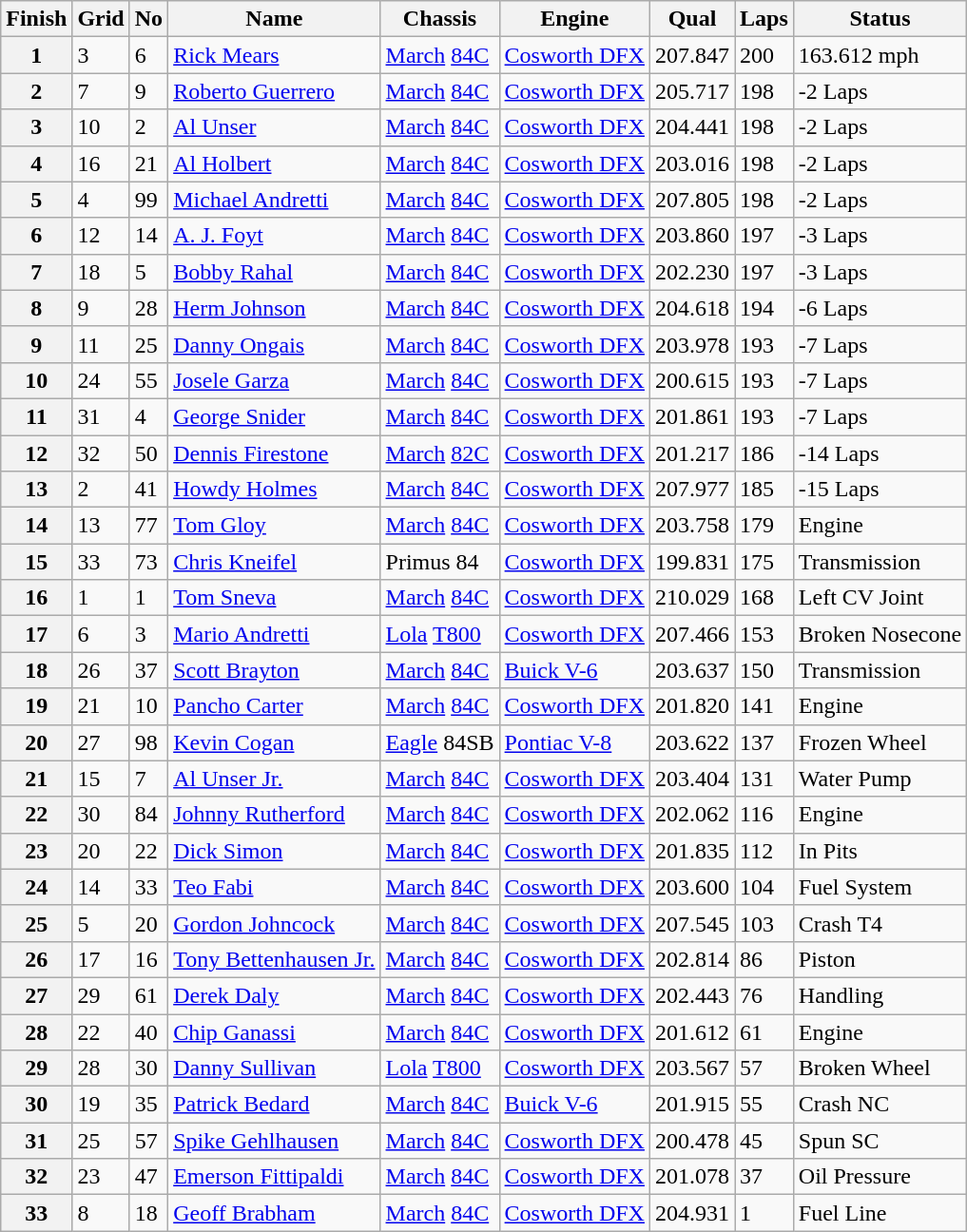<table class="wikitable">
<tr>
<th>Finish</th>
<th>Grid</th>
<th>No</th>
<th>Name</th>
<th>Chassis</th>
<th>Engine</th>
<th>Qual</th>
<th>Laps</th>
<th>Status</th>
</tr>
<tr>
<th>1</th>
<td>3</td>
<td>6</td>
<td> <a href='#'>Rick Mears</a> <strong></strong></td>
<td><a href='#'>March</a> <a href='#'>84C</a></td>
<td><a href='#'>Cosworth DFX</a></td>
<td>207.847</td>
<td>200</td>
<td>163.612 mph</td>
</tr>
<tr>
<th>2</th>
<td>7</td>
<td>9</td>
<td> <a href='#'>Roberto Guerrero</a> <strong></strong></td>
<td><a href='#'>March</a> <a href='#'>84C</a></td>
<td><a href='#'>Cosworth DFX</a></td>
<td>205.717</td>
<td>198</td>
<td>-2 Laps</td>
</tr>
<tr>
<th>3</th>
<td>10</td>
<td>2</td>
<td> <a href='#'>Al Unser</a> <strong></strong></td>
<td><a href='#'>March</a> <a href='#'>84C</a></td>
<td><a href='#'>Cosworth DFX</a></td>
<td>204.441</td>
<td>198</td>
<td>-2 Laps</td>
</tr>
<tr>
<th>4</th>
<td>16</td>
<td>21</td>
<td> <a href='#'>Al Holbert</a> <strong></strong></td>
<td><a href='#'>March</a> <a href='#'>84C</a></td>
<td><a href='#'>Cosworth DFX</a></td>
<td>203.016</td>
<td>198</td>
<td>-2 Laps</td>
</tr>
<tr>
<th>5</th>
<td>4</td>
<td>99</td>
<td> <a href='#'>Michael Andretti</a> <strong></strong></td>
<td><a href='#'>March</a> <a href='#'>84C</a></td>
<td><a href='#'>Cosworth DFX</a></td>
<td>207.805</td>
<td>198</td>
<td>-2 Laps</td>
</tr>
<tr>
<th>6</th>
<td>12</td>
<td>14</td>
<td> <a href='#'>A. J. Foyt</a> <strong></strong></td>
<td><a href='#'>March</a> <a href='#'>84C</a></td>
<td><a href='#'>Cosworth DFX</a></td>
<td>203.860</td>
<td>197</td>
<td>-3 Laps</td>
</tr>
<tr>
<th>7</th>
<td>18</td>
<td>5</td>
<td> <a href='#'>Bobby Rahal</a></td>
<td><a href='#'>March</a> <a href='#'>84C</a></td>
<td><a href='#'>Cosworth DFX</a></td>
<td>202.230</td>
<td>197</td>
<td>-3 Laps</td>
</tr>
<tr>
<th>8</th>
<td>9</td>
<td>28</td>
<td> <a href='#'>Herm Johnson</a></td>
<td><a href='#'>March</a> <a href='#'>84C</a></td>
<td><a href='#'>Cosworth DFX</a></td>
<td>204.618</td>
<td>194</td>
<td>-6 Laps</td>
</tr>
<tr>
<th>9</th>
<td>11</td>
<td>25</td>
<td> <a href='#'>Danny Ongais</a></td>
<td><a href='#'>March</a> <a href='#'>84C</a></td>
<td><a href='#'>Cosworth DFX</a></td>
<td>203.978</td>
<td>193</td>
<td>-7 Laps</td>
</tr>
<tr>
<th>10</th>
<td>24</td>
<td>55</td>
<td> <a href='#'>Josele Garza</a></td>
<td><a href='#'>March</a> <a href='#'>84C</a></td>
<td><a href='#'>Cosworth DFX</a></td>
<td>200.615</td>
<td>193</td>
<td>-7 Laps</td>
</tr>
<tr>
<th>11</th>
<td>31</td>
<td>4</td>
<td> <a href='#'>George Snider</a></td>
<td><a href='#'>March</a> <a href='#'>84C</a></td>
<td><a href='#'>Cosworth DFX</a></td>
<td>201.861</td>
<td>193</td>
<td>-7 Laps</td>
</tr>
<tr>
<th>12</th>
<td>32</td>
<td>50</td>
<td> <a href='#'>Dennis Firestone</a></td>
<td><a href='#'>March</a> <a href='#'>82C</a></td>
<td><a href='#'>Cosworth DFX</a></td>
<td>201.217</td>
<td>186</td>
<td>-14 Laps</td>
</tr>
<tr>
<th>13</th>
<td>2</td>
<td>41</td>
<td> <a href='#'>Howdy Holmes</a></td>
<td><a href='#'>March</a> <a href='#'>84C</a></td>
<td><a href='#'>Cosworth DFX</a></td>
<td>207.977</td>
<td>185</td>
<td>-15 Laps</td>
</tr>
<tr>
<th>14</th>
<td>13</td>
<td>77</td>
<td> <a href='#'>Tom Gloy</a> <strong></strong></td>
<td><a href='#'>March</a> <a href='#'>84C</a></td>
<td><a href='#'>Cosworth DFX</a></td>
<td>203.758</td>
<td>179</td>
<td>Engine</td>
</tr>
<tr>
<th>15</th>
<td>33</td>
<td>73</td>
<td> <a href='#'>Chris Kneifel</a></td>
<td>Primus 84</td>
<td><a href='#'>Cosworth DFX</a></td>
<td>199.831</td>
<td>175</td>
<td>Transmission</td>
</tr>
<tr>
<th>16</th>
<td>1</td>
<td>1</td>
<td> <a href='#'>Tom Sneva</a> <strong></strong></td>
<td><a href='#'>March</a> <a href='#'>84C</a></td>
<td><a href='#'>Cosworth DFX</a></td>
<td>210.029</td>
<td>168</td>
<td>Left CV Joint</td>
</tr>
<tr>
<th>17</th>
<td>6</td>
<td>3</td>
<td> <a href='#'>Mario Andretti</a> <strong></strong></td>
<td><a href='#'>Lola</a> <a href='#'>T800</a></td>
<td><a href='#'>Cosworth DFX</a></td>
<td>207.466</td>
<td>153</td>
<td>Broken Nosecone</td>
</tr>
<tr>
<th>18</th>
<td>26</td>
<td>37</td>
<td> <a href='#'>Scott Brayton</a></td>
<td><a href='#'>March</a> <a href='#'>84C</a></td>
<td><a href='#'>Buick V-6</a></td>
<td>203.637</td>
<td>150</td>
<td>Transmission</td>
</tr>
<tr>
<th>19</th>
<td>21</td>
<td>10</td>
<td> <a href='#'>Pancho Carter</a></td>
<td><a href='#'>March</a> <a href='#'>84C</a></td>
<td><a href='#'>Cosworth DFX</a></td>
<td>201.820</td>
<td>141</td>
<td>Engine</td>
</tr>
<tr>
<th>20</th>
<td>27</td>
<td>98</td>
<td> <a href='#'>Kevin Cogan</a></td>
<td><a href='#'>Eagle</a> 84SB</td>
<td><a href='#'>Pontiac V-8</a></td>
<td>203.622</td>
<td>137</td>
<td>Frozen Wheel</td>
</tr>
<tr>
<th>21</th>
<td>15</td>
<td>7</td>
<td> <a href='#'>Al Unser Jr.</a></td>
<td><a href='#'>March</a> <a href='#'>84C</a></td>
<td><a href='#'>Cosworth DFX</a></td>
<td>203.404</td>
<td>131</td>
<td>Water Pump</td>
</tr>
<tr>
<th>22</th>
<td>30</td>
<td>84</td>
<td> <a href='#'>Johnny Rutherford</a> <strong></strong></td>
<td><a href='#'>March</a> <a href='#'>84C</a></td>
<td><a href='#'>Cosworth DFX</a></td>
<td>202.062</td>
<td>116</td>
<td>Engine</td>
</tr>
<tr>
<th>23</th>
<td>20</td>
<td>22</td>
<td> <a href='#'>Dick Simon</a></td>
<td><a href='#'>March</a> <a href='#'>84C</a></td>
<td><a href='#'>Cosworth DFX</a></td>
<td>201.835</td>
<td>112</td>
<td>In Pits</td>
</tr>
<tr>
<th>24</th>
<td>14</td>
<td>33</td>
<td> <a href='#'>Teo Fabi</a></td>
<td><a href='#'>March</a> <a href='#'>84C</a></td>
<td><a href='#'>Cosworth DFX</a></td>
<td>203.600</td>
<td>104</td>
<td>Fuel System</td>
</tr>
<tr>
<th>25</th>
<td>5</td>
<td>20</td>
<td> <a href='#'>Gordon Johncock</a> <strong></strong></td>
<td><a href='#'>March</a> <a href='#'>84C</a></td>
<td><a href='#'>Cosworth DFX</a></td>
<td>207.545</td>
<td>103</td>
<td>Crash T4</td>
</tr>
<tr>
<th>26</th>
<td>17</td>
<td>16</td>
<td> <a href='#'>Tony Bettenhausen Jr.</a></td>
<td><a href='#'>March</a> <a href='#'>84C</a></td>
<td><a href='#'>Cosworth DFX</a></td>
<td>202.814</td>
<td>86</td>
<td>Piston</td>
</tr>
<tr>
<th>27</th>
<td>29</td>
<td>61</td>
<td> <a href='#'>Derek Daly</a></td>
<td><a href='#'>March</a> <a href='#'>84C</a></td>
<td><a href='#'>Cosworth DFX</a></td>
<td>202.443</td>
<td>76</td>
<td>Handling</td>
</tr>
<tr>
<th>28</th>
<td>22</td>
<td>40</td>
<td> <a href='#'>Chip Ganassi</a></td>
<td><a href='#'>March</a> <a href='#'>84C</a></td>
<td><a href='#'>Cosworth DFX</a></td>
<td>201.612</td>
<td>61</td>
<td>Engine</td>
</tr>
<tr>
<th>29</th>
<td>28</td>
<td>30</td>
<td> <a href='#'>Danny Sullivan</a></td>
<td><a href='#'>Lola</a> <a href='#'>T800</a></td>
<td><a href='#'>Cosworth DFX</a></td>
<td>203.567</td>
<td>57</td>
<td>Broken Wheel</td>
</tr>
<tr>
<th>30</th>
<td>19</td>
<td>35</td>
<td> <a href='#'>Patrick Bedard</a></td>
<td><a href='#'>March</a> <a href='#'>84C</a></td>
<td><a href='#'>Buick V-6</a></td>
<td>201.915</td>
<td>55</td>
<td>Crash NC</td>
</tr>
<tr>
<th>31</th>
<td>25</td>
<td>57</td>
<td> <a href='#'>Spike Gehlhausen</a></td>
<td><a href='#'>March</a> <a href='#'>84C</a></td>
<td><a href='#'>Cosworth DFX</a></td>
<td>200.478</td>
<td>45</td>
<td>Spun SC</td>
</tr>
<tr>
<th>32</th>
<td>23</td>
<td>47</td>
<td> <a href='#'>Emerson Fittipaldi</a> <strong></strong></td>
<td><a href='#'>March</a> <a href='#'>84C</a></td>
<td><a href='#'>Cosworth DFX</a></td>
<td>201.078</td>
<td>37</td>
<td>Oil Pressure</td>
</tr>
<tr>
<th>33</th>
<td>8</td>
<td>18</td>
<td> <a href='#'>Geoff Brabham</a></td>
<td><a href='#'>March</a> <a href='#'>84C</a></td>
<td><a href='#'>Cosworth DFX</a></td>
<td>204.931</td>
<td>1</td>
<td>Fuel Line</td>
</tr>
</table>
